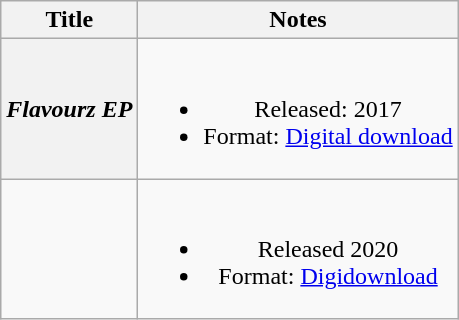<table class="wikitable plainrowheaders" style="text-align:center;">
<tr>
<th scope="col">Title</th>
<th scope="col">Notes</th>
</tr>
<tr>
<th scope="row"><em>Flavourz EP</em></th>
<td><br><ul><li>Released: 2017</li><li>Format: <a href='#'>Digital download</a></li></ul></td>
</tr>
<tr>
<td></td>
<td><br><ul><li>Released 2020</li><li>Format: <a href='#'>Digidownload</a></li></ul></td>
</tr>
</table>
